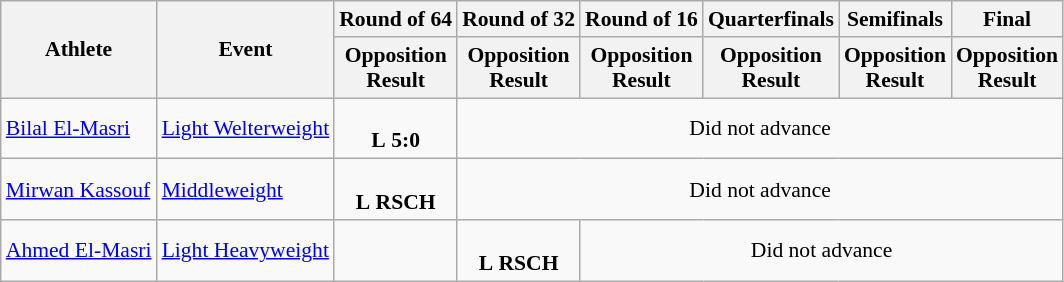<table class="wikitable" style="font-size:90%">
<tr>
<th rowspan="2">Athlete</th>
<th rowspan="2">Event</th>
<th>Round of 64</th>
<th>Round of 32</th>
<th>Round of 16</th>
<th>Quarterfinals</th>
<th>Semifinals</th>
<th>Final</th>
</tr>
<tr>
<th>Opposition<br>Result</th>
<th>Opposition<br>Result</th>
<th>Opposition<br>Result</th>
<th>Opposition<br>Result</th>
<th>Opposition<br>Result</th>
<th>Opposition<br>Result</th>
</tr>
<tr>
<td><a href='#'>Bilal El-Masri</a></td>
<td><a href='#'>Light Welterweight</a></td>
<td align=center><br><strong>L</strong> <strong>5:0</strong></td>
<td align=center colspan="7">Did not advance</td>
</tr>
<tr>
<td><a href='#'>Mirwan Kassouf</a></td>
<td><a href='#'>Middleweight</a></td>
<td align=center><br><strong>L</strong> <strong>RSCH</strong></td>
<td align=center colspan="7">Did not advance</td>
</tr>
<tr>
<td><a href='#'>Ahmed El-Masri</a></td>
<td><a href='#'>Light Heavyweight</a></td>
<td></td>
<td align=center><br><strong>L</strong> <strong>RSCH</strong></td>
<td align=center colspan="6">Did not advance</td>
</tr>
</table>
